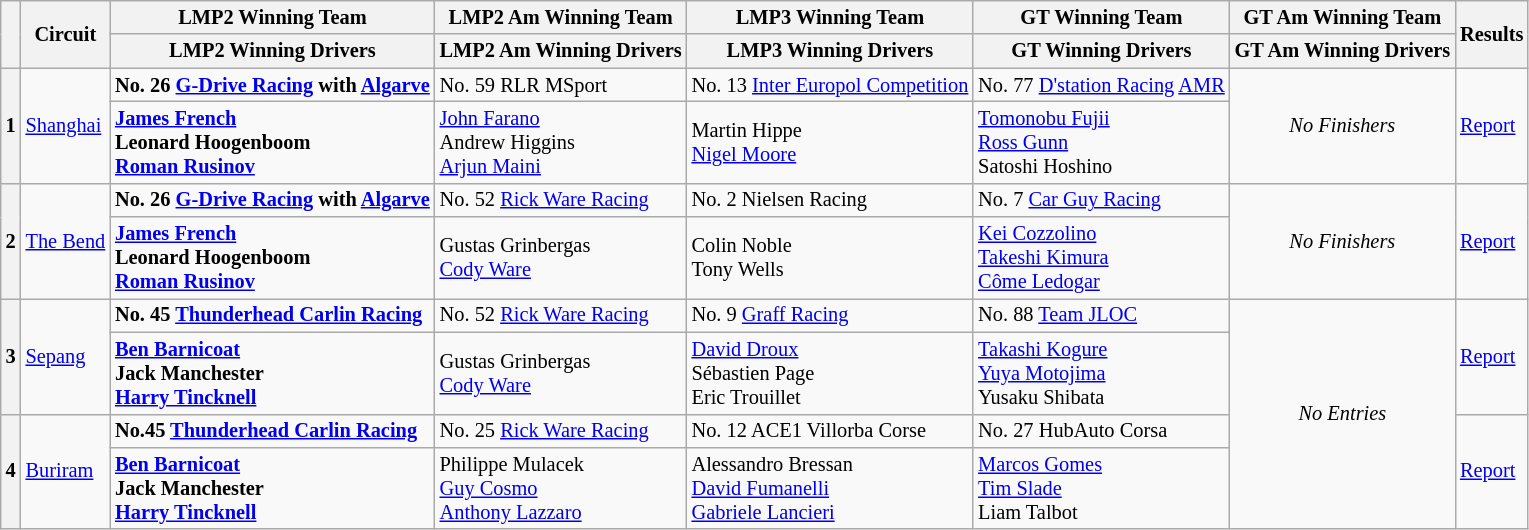<table class="wikitable" style="font-size:85%;">
<tr>
<th rowspan=2></th>
<th rowspan=2>Circuit</th>
<th>LMP2 Winning Team</th>
<th>LMP2 Am Winning Team</th>
<th>LMP3 Winning Team</th>
<th>GT Winning Team</th>
<th>GT Am Winning Team</th>
<th rowspan=2>Results</th>
</tr>
<tr>
<th>LMP2 Winning Drivers</th>
<th>LMP2 Am Winning Drivers</th>
<th>LMP3 Winning Drivers</th>
<th>GT Winning Drivers</th>
<th>GT Am Winning Drivers</th>
</tr>
<tr>
<th rowspan=2>1</th>
<td rowspan=2> <a href='#'>Shanghai</a></td>
<td> <strong>No. 26 <a href='#'>G-Drive Racing</a> with <a href='#'>Algarve</a></strong></td>
<td> No. 59 RLR MSport</td>
<td> No. 13 <a href='#'>Inter Europol Competition</a></td>
<td> No. 77 <a href='#'>D'station Racing</a> <a href='#'>AMR</a></td>
<td rowspan=2 align=center><em>No Finishers</em></td>
<td rowspan=2><a href='#'>Report</a></td>
</tr>
<tr>
<td><strong> <a href='#'>James French</a><br> Leonard Hoogenboom<br> <a href='#'>Roman Rusinov</a></strong></td>
<td> <a href='#'>John Farano</a><br> Andrew Higgins<br> <a href='#'>Arjun Maini</a></td>
<td> Martin Hippe<br> <a href='#'>Nigel Moore</a></td>
<td> <a href='#'>Tomonobu Fujii</a><br> <a href='#'>Ross Gunn</a><br> Satoshi Hoshino</td>
</tr>
<tr>
<th rowspan=2>2</th>
<td rowspan=2> <a href='#'>The Bend</a></td>
<td> <strong>No. 26 <a href='#'>G-Drive Racing</a> with <a href='#'>Algarve</a></strong></td>
<td> No. 52 <a href='#'>Rick Ware Racing</a></td>
<td> No. 2 Nielsen Racing</td>
<td> No. 7 <a href='#'>Car Guy Racing</a></td>
<td rowspan=2 align="center"><em>No Finishers</em></td>
<td rowspan=2><a href='#'>Report</a></td>
</tr>
<tr>
<td><strong> <a href='#'>James French</a><br> Leonard Hoogenboom<br> <a href='#'>Roman Rusinov</a></strong></td>
<td> Gustas Grinbergas<br> <a href='#'>Cody Ware</a></td>
<td> Colin Noble<br> Tony Wells</td>
<td> <a href='#'>Kei Cozzolino</a><br> <a href='#'>Takeshi Kimura</a><br> <a href='#'>Côme Ledogar</a></td>
</tr>
<tr>
<th rowspan=2>3</th>
<td rowspan=2> <a href='#'>Sepang</a></td>
<td><strong> No. 45 <a href='#'>Thunderhead Carlin Racing</a></strong></td>
<td> No. 52 <a href='#'>Rick Ware Racing</a></td>
<td> No. 9 <a href='#'>Graff Racing</a></td>
<td> No. 88 <a href='#'>Team JLOC</a></td>
<td rowspan=4 align=center><em>No Entries</em></td>
<td rowspan=2><a href='#'>Report</a></td>
</tr>
<tr>
<td><strong> <a href='#'>Ben Barnicoat</a><br> Jack Manchester<br> <a href='#'>Harry Tincknell</a></strong></td>
<td> Gustas Grinbergas<br> <a href='#'>Cody Ware</a></td>
<td> <a href='#'>David Droux</a><br> Sébastien Page<br> Eric Trouillet</td>
<td> <a href='#'>Takashi Kogure</a><br> <a href='#'>Yuya Motojima</a><br> Yusaku Shibata</td>
</tr>
<tr>
<th rowspan=2>4</th>
<td rowspan=2> <a href='#'>Buriram</a></td>
<td><strong> No.45 <a href='#'>Thunderhead Carlin Racing</a></strong></td>
<td> No. 25 <a href='#'>Rick Ware Racing</a></td>
<td> No. 12 ACE1 Villorba Corse</td>
<td> No. 27 HubAuto Corsa</td>
<td rowspan=2><a href='#'>Report</a></td>
</tr>
<tr>
<td><strong> <a href='#'>Ben Barnicoat</a><br> Jack Manchester<br> <a href='#'>Harry Tincknell</a></strong></td>
<td> Philippe Mulacek<br> <a href='#'>Guy Cosmo</a><br> <a href='#'>Anthony Lazzaro</a></td>
<td> Alessandro Bressan<br> <a href='#'>David Fumanelli</a><br> <a href='#'>Gabriele Lancieri</a></td>
<td> <a href='#'>Marcos Gomes</a><br> <a href='#'>Tim Slade</a><br> Liam Talbot</td>
</tr>
</table>
